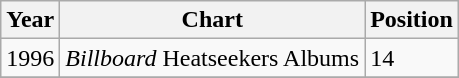<table class="wikitable">
<tr>
<th>Year</th>
<th>Chart</th>
<th>Position</th>
</tr>
<tr>
<td>1996</td>
<td><em>Billboard</em> Heatseekers Albums</td>
<td>14</td>
</tr>
<tr>
</tr>
</table>
